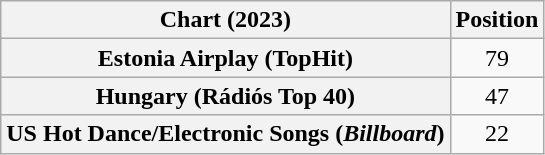<table class="wikitable sortable plainrowheaders" style="text-align:center">
<tr>
<th scope="col">Chart (2023)</th>
<th scope="col">Position</th>
</tr>
<tr>
<th scope="row">Estonia Airplay (TopHit)</th>
<td>79</td>
</tr>
<tr>
<th scope="row">Hungary (Rádiós Top 40)</th>
<td>47</td>
</tr>
<tr>
<th scope="row">US Hot Dance/Electronic Songs (<em>Billboard</em>)</th>
<td>22</td>
</tr>
</table>
